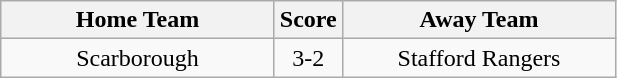<table class="wikitable" style="text-align:center;">
<tr>
<th width=175>Home Team</th>
<th width=20>Score</th>
<th width=175>Away Team</th>
</tr>
<tr>
<td>Scarborough</td>
<td>3-2</td>
<td>Stafford Rangers</td>
</tr>
</table>
